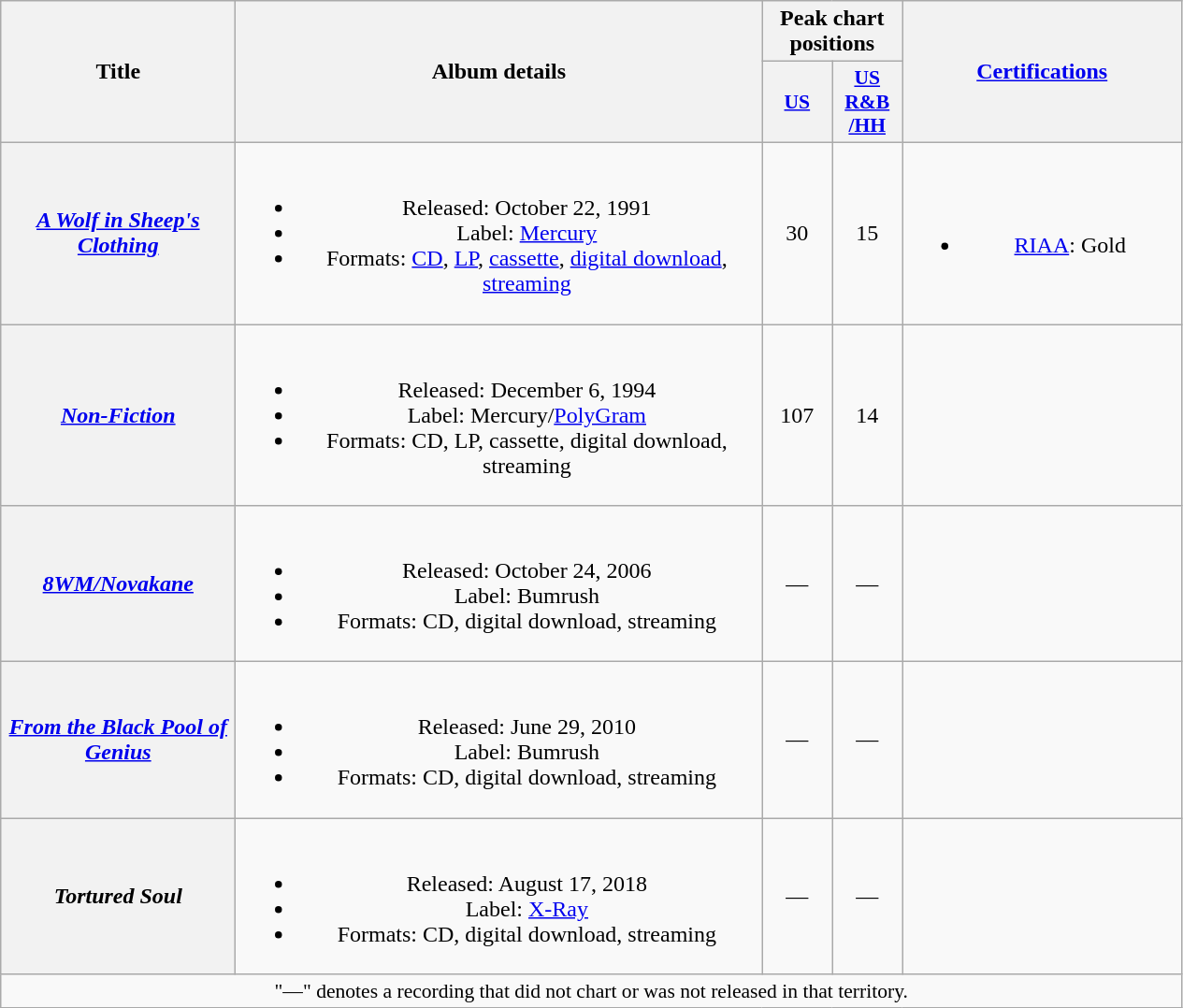<table class="wikitable plainrowheaders" style="text-align:center;" border="1">
<tr>
<th scope="col" rowspan="2" style="width:10em;">Title</th>
<th scope="col" rowspan="2" style="width:23em;">Album details</th>
<th scope="col" colspan="2">Peak chart positions</th>
<th scope="col" rowspan="2" style="width:12em;"><a href='#'>Certifications</a></th>
</tr>
<tr>
<th scope="col" style="width:3em;font-size:90%;"><a href='#'>US</a><br></th>
<th scope="col" style="width:3em;font-size:90%;"><a href='#'>US<br>R&B<br>/HH</a><br></th>
</tr>
<tr>
<th scope="row"><em><a href='#'>A Wolf in Sheep's Clothing</a></em></th>
<td><br><ul><li>Released: October 22, 1991</li><li>Label: <a href='#'>Mercury</a></li><li>Formats: <a href='#'>CD</a>, <a href='#'>LP</a>, <a href='#'>cassette</a>, <a href='#'>digital download</a>, <a href='#'>streaming</a></li></ul></td>
<td style="text-align:center;">30</td>
<td style="text-align:center;">15</td>
<td><br><ul><li><a href='#'>RIAA</a>: Gold</li></ul></td>
</tr>
<tr>
<th scope="row"><em><a href='#'>Non-Fiction</a></em></th>
<td><br><ul><li>Released: December 6, 1994</li><li>Label: Mercury/<a href='#'>PolyGram</a></li><li>Formats: CD, LP, cassette, digital download, streaming</li></ul></td>
<td style="text-align:center;">107</td>
<td style="text-align:center;">14</td>
<td></td>
</tr>
<tr>
<th scope="row"><em><a href='#'>8WM/Novakane</a></em></th>
<td><br><ul><li>Released: October 24, 2006</li><li>Label: Bumrush</li><li>Formats: CD, digital download, streaming</li></ul></td>
<td style="text-align:center;">—</td>
<td style="text-align:center;">—</td>
<td></td>
</tr>
<tr>
<th scope="row"><em><a href='#'>From the Black Pool of Genius</a></em></th>
<td><br><ul><li>Released: June 29, 2010</li><li>Label: Bumrush</li><li>Formats: CD, digital download, streaming</li></ul></td>
<td style="text-align:center;">—</td>
<td style="text-align:center;">—</td>
<td></td>
</tr>
<tr>
<th scope="row"><em>Tortured Soul</em></th>
<td><br><ul><li>Released: August 17, 2018</li><li>Label: <a href='#'>X-Ray</a></li><li>Formats: CD, digital download, streaming</li></ul></td>
<td style="text-align:center;">—</td>
<td style="text-align:center;">—</td>
<td></td>
</tr>
<tr>
<td colspan="15" style="font-size:90%">"—" denotes a recording that did not chart or was not released in that territory.</td>
</tr>
</table>
